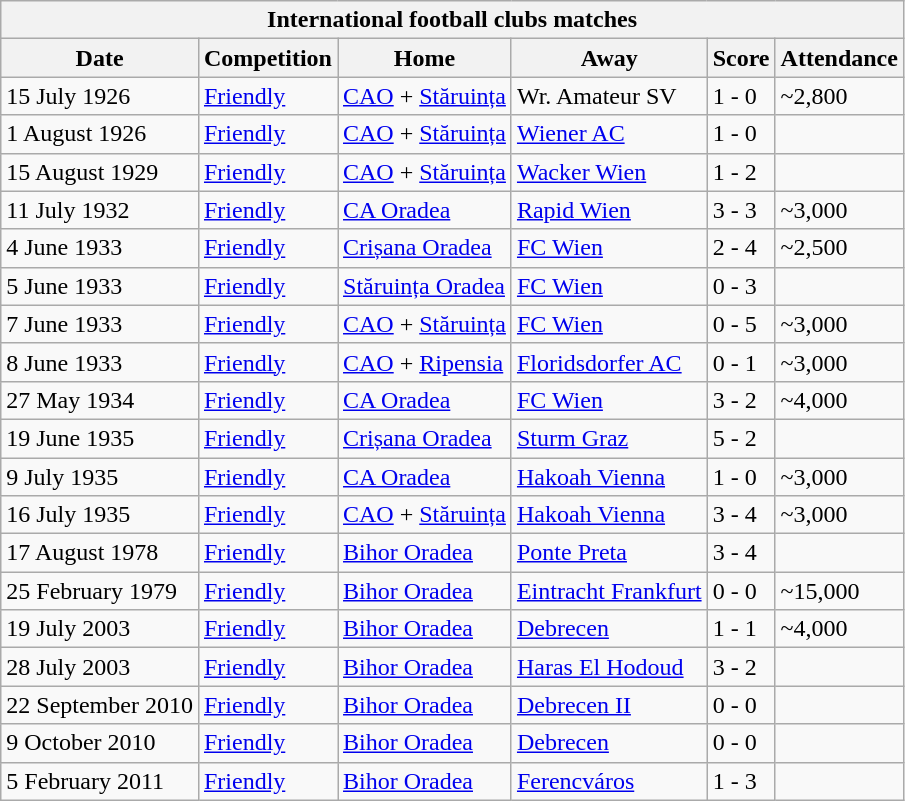<table class="wikitable collapsible collapsed" style="text-align: left;font-size:100%;">
<tr>
<th colspan=6>International football clubs matches</th>
</tr>
<tr>
<th>Date</th>
<th>Competition</th>
<th>Home</th>
<th>Away</th>
<th>Score</th>
<th>Attendance</th>
</tr>
<tr>
<td>15 July 1926</td>
<td><a href='#'>Friendly</a></td>
<td> <a href='#'>CAO</a> + <a href='#'>Stăruința</a></td>
<td> Wr. Amateur SV</td>
<td>1 - 0</td>
<td>~2,800</td>
</tr>
<tr>
<td>1 August 1926</td>
<td><a href='#'>Friendly</a></td>
<td> <a href='#'>CAO</a> + <a href='#'>Stăruința</a></td>
<td> <a href='#'>Wiener AC</a></td>
<td>1 - 0</td>
<td></td>
</tr>
<tr>
<td>15 August 1929</td>
<td><a href='#'>Friendly</a></td>
<td> <a href='#'>CAO</a> + <a href='#'>Stăruința</a></td>
<td> <a href='#'>Wacker Wien</a></td>
<td>1 - 2</td>
<td></td>
</tr>
<tr>
<td>11 July 1932</td>
<td><a href='#'>Friendly</a></td>
<td> <a href='#'>CA Oradea</a></td>
<td> <a href='#'>Rapid Wien</a></td>
<td>3 - 3</td>
<td>~3,000</td>
</tr>
<tr>
<td>4 June 1933</td>
<td><a href='#'>Friendly</a></td>
<td> <a href='#'>Crișana Oradea</a></td>
<td> <a href='#'>FC Wien</a></td>
<td>2 - 4</td>
<td>~2,500</td>
</tr>
<tr>
<td>5 June 1933</td>
<td><a href='#'>Friendly</a></td>
<td> <a href='#'>Stăruința Oradea</a></td>
<td> <a href='#'>FC Wien</a></td>
<td>0 - 3</td>
<td></td>
</tr>
<tr>
<td>7 June 1933</td>
<td><a href='#'>Friendly</a></td>
<td> <a href='#'>CAO</a> + <a href='#'>Stăruința</a></td>
<td> <a href='#'>FC Wien</a></td>
<td>0 - 5</td>
<td>~3,000</td>
</tr>
<tr>
<td>8 June 1933</td>
<td><a href='#'>Friendly</a></td>
<td> <a href='#'>CAO</a> + <a href='#'>Ripensia</a></td>
<td> <a href='#'>Floridsdorfer AC</a></td>
<td>0 - 1</td>
<td>~3,000</td>
</tr>
<tr>
<td>27 May 1934</td>
<td><a href='#'>Friendly</a></td>
<td> <a href='#'>CA Oradea</a></td>
<td> <a href='#'>FC Wien</a></td>
<td>3 - 2</td>
<td>~4,000</td>
</tr>
<tr>
<td>19 June 1935</td>
<td><a href='#'>Friendly</a></td>
<td> <a href='#'>Crișana Oradea</a></td>
<td> <a href='#'>Sturm Graz</a></td>
<td>5 - 2</td>
<td></td>
</tr>
<tr>
<td>9 July 1935</td>
<td><a href='#'>Friendly</a></td>
<td> <a href='#'>CA Oradea</a></td>
<td> <a href='#'>Hakoah Vienna</a></td>
<td>1 - 0</td>
<td>~3,000</td>
</tr>
<tr>
<td>16 July 1935</td>
<td><a href='#'>Friendly</a></td>
<td> <a href='#'>CAO</a> + <a href='#'>Stăruința</a></td>
<td> <a href='#'>Hakoah Vienna</a></td>
<td>3 - 4</td>
<td>~3,000</td>
</tr>
<tr>
<td>17 August 1978</td>
<td><a href='#'>Friendly</a></td>
<td> <a href='#'>Bihor Oradea</a></td>
<td>          <a href='#'>Ponte Preta</a></td>
<td>3 - 4</td>
<td></td>
</tr>
<tr>
<td>25 February 1979</td>
<td><a href='#'>Friendly</a></td>
<td> <a href='#'>Bihor Oradea</a></td>
<td>          <a href='#'>Eintracht Frankfurt</a></td>
<td>0 - 0</td>
<td>~15,000</td>
</tr>
<tr>
<td>19 July 2003</td>
<td><a href='#'>Friendly</a></td>
<td> <a href='#'>Bihor Oradea</a></td>
<td> <a href='#'>Debrecen</a></td>
<td>1 - 1</td>
<td>~4,000</td>
</tr>
<tr>
<td>28 July 2003</td>
<td><a href='#'>Friendly</a></td>
<td> <a href='#'>Bihor Oradea</a></td>
<td> <a href='#'>Haras El Hodoud</a></td>
<td>3 - 2</td>
<td></td>
</tr>
<tr>
<td>22 September 2010</td>
<td><a href='#'>Friendly</a></td>
<td> <a href='#'>Bihor Oradea</a></td>
<td> <a href='#'>Debrecen II</a></td>
<td>0 - 0</td>
<td></td>
</tr>
<tr>
<td>9 October 2010</td>
<td><a href='#'>Friendly</a></td>
<td> <a href='#'>Bihor Oradea</a></td>
<td> <a href='#'>Debrecen</a></td>
<td>0 - 0</td>
<td></td>
</tr>
<tr>
<td>5 February 2011</td>
<td><a href='#'>Friendly</a></td>
<td> <a href='#'>Bihor Oradea</a></td>
<td> <a href='#'>Ferencváros</a></td>
<td>1 - 3</td>
<td></td>
</tr>
</table>
